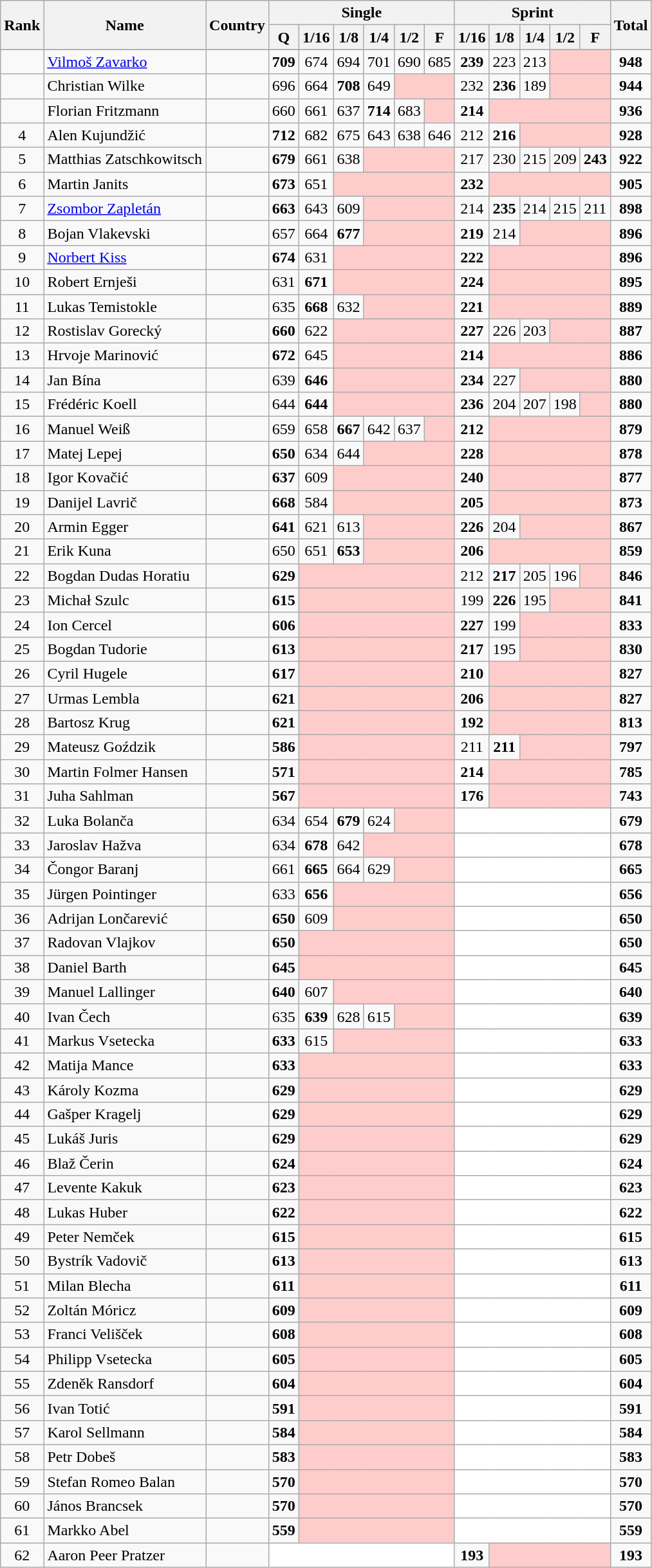<table class="wikitable sortable" style="text-align:center">
<tr>
<th rowspan="2">Rank</th>
<th rowspan="2">Name</th>
<th rowspan="2">Country</th>
<th colspan="6">Single</th>
<th colspan="5">Sprint</th>
<th rowspan="2">Total</th>
</tr>
<tr>
<th><abbr>Q</abbr></th>
<th>1/16</th>
<th>1/8</th>
<th>1/4</th>
<th>1/2</th>
<th><abbr>F</abbr></th>
<th>1/16</th>
<th>1/8</th>
<th>1/4</th>
<th>1/2</th>
<th><abbr>F</abbr></th>
</tr>
<tr>
</tr>
<tr>
<td></td>
<td align="left"><a href='#'>Vilmoš Zavarko</a></td>
<td align="left"></td>
<td><strong>709</strong></td>
<td>674</td>
<td>694</td>
<td>701</td>
<td>690</td>
<td>685</td>
<td><strong>239</strong></td>
<td>223</td>
<td>213</td>
<td colspan="2"  bgcolor="ffcccc"></td>
<td><strong>948</strong></td>
</tr>
<tr>
<td></td>
<td align="left">Christian Wilke</td>
<td align="left"></td>
<td>696</td>
<td>664</td>
<td><strong>708</strong></td>
<td>649</td>
<td colspan="2" bgcolor="ffcccc"></td>
<td>232</td>
<td><strong>236</strong></td>
<td>189</td>
<td colspan="2"  bgcolor="ffcccc"></td>
<td><strong>944</strong></td>
</tr>
<tr>
<td></td>
<td align="left">Florian Fritzmann</td>
<td align="left"></td>
<td>660</td>
<td>661</td>
<td>637</td>
<td><strong>714</strong></td>
<td>683</td>
<td bgcolor="ffcccc"></td>
<td><strong>214</strong></td>
<td colspan="4"  bgcolor="ffcccc"></td>
<td><strong>936</strong></td>
</tr>
<tr>
<td>4</td>
<td align="left">Alen Kujundžić</td>
<td align="left"></td>
<td><strong>712</strong></td>
<td>682</td>
<td>675</td>
<td>643</td>
<td>638</td>
<td>646</td>
<td>212</td>
<td><strong>216</strong></td>
<td colspan="3"  bgcolor="ffcccc"></td>
<td><strong>928</strong></td>
</tr>
<tr>
<td>5</td>
<td align="left">Matthias Zatschkowitsch</td>
<td align="left"></td>
<td><strong>679</strong></td>
<td>661</td>
<td>638</td>
<td colspan="3"  bgcolor="ffcccc"></td>
<td>217</td>
<td>230</td>
<td>215</td>
<td>209</td>
<td><strong>243</strong></td>
<td><strong>922</strong></td>
</tr>
<tr>
<td>6</td>
<td align="left">Martin Janits</td>
<td align="left"></td>
<td><strong>673</strong></td>
<td>651</td>
<td colspan="4" bgcolor="ffcccc"></td>
<td><strong>232</strong></td>
<td colspan="4" bgcolor="ffcccc"></td>
<td><strong>905</strong></td>
</tr>
<tr>
<td>7</td>
<td align="left"><a href='#'>Zsombor Zapletán</a></td>
<td align="left"></td>
<td><strong>663</strong></td>
<td>643</td>
<td>609</td>
<td colspan="3"  bgcolor="ffcccc"></td>
<td>214</td>
<td><strong>235</strong></td>
<td>214</td>
<td>215</td>
<td>211</td>
<td><strong>898</strong></td>
</tr>
<tr>
<td>8</td>
<td align="left">Bojan Vlakevski</td>
<td align="left"></td>
<td>657</td>
<td>664</td>
<td><strong>677</strong></td>
<td colspan="3" bgcolor="ffcccc"></td>
<td><strong>219</strong></td>
<td>214</td>
<td colspan="3"  bgcolor="ffcccc"></td>
<td><strong>896</strong></td>
</tr>
<tr>
<td>9</td>
<td align="left"><a href='#'>Norbert Kiss</a></td>
<td align="left"></td>
<td><strong>674</strong></td>
<td>631</td>
<td colspan="4" bgcolor="ffcccc"></td>
<td><strong>222</strong></td>
<td colspan="4"  bgcolor="ffcccc"></td>
<td><strong>896</strong></td>
</tr>
<tr>
<td>10</td>
<td align="left">Robert Ernješi</td>
<td align="left"></td>
<td>631</td>
<td><strong>671</strong></td>
<td colspan="4"  bgcolor="ffcccc"></td>
<td><strong>224</strong></td>
<td colspan="4" bgcolor="ffcccc"></td>
<td><strong>895</strong></td>
</tr>
<tr>
<td>11</td>
<td align="left">Lukas Temistokle</td>
<td align="left"></td>
<td>635</td>
<td><strong>668</strong></td>
<td>632</td>
<td colspan="3"  bgcolor="ffcccc"></td>
<td><strong>221</strong></td>
<td colspan="4"  bgcolor="ffcccc"></td>
<td><strong>889</strong></td>
</tr>
<tr>
<td>12</td>
<td align="left">Rostislav Gorecký</td>
<td align="left"></td>
<td><strong>660</strong></td>
<td>622</td>
<td colspan="4" bgcolor="ffcccc"></td>
<td><strong>227</strong></td>
<td>226</td>
<td>203</td>
<td colspan="2"  bgcolor="ffcccc"></td>
<td><strong>887</strong></td>
</tr>
<tr>
<td>13</td>
<td align="left">Hrvoje Marinović</td>
<td align="left"></td>
<td><strong>672</strong></td>
<td>645</td>
<td colspan="4"  bgcolor="ffcccc"></td>
<td><strong>214</strong></td>
<td colspan="4"  bgcolor="ffcccc"></td>
<td><strong>886</strong></td>
</tr>
<tr>
<td>14</td>
<td align="left">Jan Bína</td>
<td align="left"></td>
<td>639</td>
<td><strong>646</strong></td>
<td colspan="4" bgcolor="ffcccc"></td>
<td><strong>234</strong></td>
<td>227</td>
<td colspan="3"  bgcolor="ffcccc"></td>
<td><strong>880</strong></td>
</tr>
<tr>
<td>15</td>
<td align="left">Frédéric Koell</td>
<td align="left"></td>
<td><abbr>644</abbr></td>
<td><abbr><strong>644</strong></abbr></td>
<td colspan="4"  bgcolor="ffcccc"></td>
<td><strong>236</strong></td>
<td>204</td>
<td>207</td>
<td>198</td>
<td bgcolor="ffcccc"></td>
<td><strong>880</strong></td>
</tr>
<tr>
<td>16</td>
<td align="left">Manuel Weiß</td>
<td align="left"></td>
<td>659</td>
<td>658</td>
<td><strong>667</strong></td>
<td>642</td>
<td>637</td>
<td bgcolor="ffcccc"></td>
<td><strong>212</strong></td>
<td colspan="4"  bgcolor="ffcccc"></td>
<td><strong>879</strong></td>
</tr>
<tr>
<td>17</td>
<td align="left">Matej Lepej</td>
<td align="left"></td>
<td><strong>650</strong></td>
<td>634</td>
<td>644</td>
<td colspan="3"  bgcolor="ffcccc"></td>
<td><strong>228</strong></td>
<td colspan="4" bgcolor="ffcccc"></td>
<td><strong>878</strong></td>
</tr>
<tr>
<td>18</td>
<td align="left">Igor Kovačić</td>
<td align="left"></td>
<td><strong>637</strong></td>
<td>609</td>
<td colspan="4" bgcolor="ffcccc"></td>
<td><strong>240</strong></td>
<td colspan="4" bgcolor="ffcccc"></td>
<td><strong>877</strong></td>
</tr>
<tr>
<td>19</td>
<td align="left">Danijel Lavrič</td>
<td align="left"></td>
<td><strong>668</strong></td>
<td>584</td>
<td colspan="4"  bgcolor="ffcccc"></td>
<td><strong>205</strong></td>
<td colspan="4"  bgcolor="ffcccc"></td>
<td><strong>873</strong></td>
</tr>
<tr>
<td>20</td>
<td align="left">Armin Egger</td>
<td align="left"></td>
<td><strong>641</strong></td>
<td>621</td>
<td>613</td>
<td colspan="3"  bgcolor="ffcccc"></td>
<td><strong>226</strong></td>
<td>204</td>
<td colspan="3" bgcolor="ffcccc"></td>
<td><strong>867</strong></td>
</tr>
<tr>
<td>21</td>
<td align="left">Erik Kuna</td>
<td align="left"></td>
<td>650</td>
<td>651</td>
<td><strong>653</strong></td>
<td colspan="3"  bgcolor="ffcccc"></td>
<td><strong>206</strong></td>
<td colspan="4"  bgcolor="ffcccc"></td>
<td><strong>859</strong></td>
</tr>
<tr>
<td>22</td>
<td align="left">Bogdan Dudas Horatiu</td>
<td align="left"></td>
<td><strong>629</strong></td>
<td colspan="5"  bgcolor="ffcccc"></td>
<td>212</td>
<td><strong>217</strong></td>
<td>205</td>
<td>196</td>
<td bgcolor="ffcccc"></td>
<td><strong>846</strong></td>
</tr>
<tr>
<td>23</td>
<td align="left">Michał Szulc</td>
<td align="left"></td>
<td><strong>615</strong></td>
<td colspan="5" bgcolor="ffcccc"></td>
<td>199</td>
<td><strong>226</strong></td>
<td>195</td>
<td colspan="2"  bgcolor="ffcccc"></td>
<td><strong>841</strong></td>
</tr>
<tr>
<td>24</td>
<td align="left">Ion Cercel</td>
<td align="left"></td>
<td><strong>606</strong></td>
<td colspan="5" bgcolor="ffcccc"></td>
<td><strong>227</strong></td>
<td>199</td>
<td colspan="3"  bgcolor="ffcccc"></td>
<td><strong>833</strong></td>
</tr>
<tr>
<td>25</td>
<td align="left">Bogdan Tudorie</td>
<td align="left"></td>
<td><strong>613</strong></td>
<td colspan="5" bgcolor="ffcccc"></td>
<td><strong>217</strong></td>
<td>195</td>
<td colspan="3"  bgcolor="ffcccc"></td>
<td><strong>830</strong></td>
</tr>
<tr>
<td>26</td>
<td align="left">Cyril Hugele</td>
<td align="left"></td>
<td><strong>617</strong></td>
<td colspan="5" bgcolor="ffcccc"></td>
<td><strong>210</strong></td>
<td colspan="4" bgcolor="ffcccc"></td>
<td><strong>827</strong></td>
</tr>
<tr>
<td>27</td>
<td align="left">Urmas Lembla</td>
<td align="left"></td>
<td><strong>621</strong></td>
<td colspan="5" bgcolor="ffcccc"></td>
<td><strong>206</strong></td>
<td colspan="4"  bgcolor="ffcccc"></td>
<td><strong>827</strong></td>
</tr>
<tr>
<td>28</td>
<td align="left">Bartosz Krug</td>
<td align="left"></td>
<td><strong>621</strong></td>
<td colspan="5" bgcolor="ffcccc"></td>
<td><strong>192</strong></td>
<td colspan="4" bgcolor="ffcccc"></td>
<td><strong>813</strong></td>
</tr>
<tr>
<td>29</td>
<td align="left">Mateusz Goździk</td>
<td align="left"></td>
<td><strong>586</strong></td>
<td colspan="5" bgcolor="ffcccc"></td>
<td><abbr>211</abbr></td>
<td><abbr><strong>211</strong></abbr></td>
<td colspan="3"  bgcolor="ffcccc"></td>
<td><strong>797</strong></td>
</tr>
<tr>
<td>30</td>
<td align="left">Martin Folmer Hansen</td>
<td align="left"></td>
<td><strong>571</strong></td>
<td colspan="5"  bgcolor="ffcccc"></td>
<td bgcolor="ffffff"><strong>214</strong></td>
<td colspan="4"  bgcolor="ffcccc"></td>
<td><strong>785</strong></td>
</tr>
<tr>
<td>31</td>
<td align="left">Juha Sahlman</td>
<td align="left"></td>
<td><strong>567</strong></td>
<td colspan="5"  bgcolor="ffcccc"></td>
<td><strong>176</strong></td>
<td colspan="4"  bgcolor="ffcccc"></td>
<td><strong>743</strong></td>
</tr>
<tr>
<td>32</td>
<td align="left">Luka Bolanča</td>
<td align="left"></td>
<td>634</td>
<td>654</td>
<td><strong>679</strong></td>
<td>624</td>
<td colspan="2" bgcolor="ffcccc"></td>
<td colspan="5" bgcolor="ffffff"></td>
<td><strong>679</strong></td>
</tr>
<tr>
<td>33</td>
<td align="left">Jaroslav Hažva</td>
<td align="left"></td>
<td>634</td>
<td><strong>678</strong></td>
<td>642</td>
<td colspan="3" bgcolor="ffcccc"></td>
<td colspan="5" bgcolor="ffffff"></td>
<td><strong>678</strong></td>
</tr>
<tr>
<td>34</td>
<td align="left">Čongor Baranj</td>
<td align="left"></td>
<td>661</td>
<td><strong>665</strong></td>
<td>664</td>
<td>629</td>
<td colspan="2" bgcolor="ffcccc"></td>
<td colspan="5" bgcolor="ffffff"></td>
<td><strong>665</strong></td>
</tr>
<tr>
<td>35</td>
<td align="left">Jürgen Pointinger</td>
<td align="left"></td>
<td>633</td>
<td><strong>656</strong></td>
<td colspan="4" bgcolor="ffcccc"></td>
<td colspan="5" bgcolor="ffffff"></td>
<td><strong>656</strong></td>
</tr>
<tr>
<td>36</td>
<td align="left">Adrijan Lončarević</td>
<td align="left"></td>
<td><strong>650</strong></td>
<td>609</td>
<td colspan="4" bgcolor="ffcccc"></td>
<td colspan="5" bgcolor="ffffff"></td>
<td><strong>650</strong></td>
</tr>
<tr>
<td>37</td>
<td align="left">Radovan Vlajkov</td>
<td align="left"></td>
<td><strong>650</strong></td>
<td colspan="5" bgcolor="ffcccc"></td>
<td colspan="5" bgcolor="ffffff"></td>
<td><strong>650</strong></td>
</tr>
<tr>
<td>38</td>
<td align="left">Daniel Barth</td>
<td align="left"></td>
<td><strong>645</strong></td>
<td colspan="5" bgcolor="ffcccc"></td>
<td colspan="5" bgcolor="ffffff"></td>
<td><strong>645</strong></td>
</tr>
<tr>
<td>39</td>
<td align="left">Manuel Lallinger</td>
<td align="left"></td>
<td><strong>640</strong></td>
<td>607</td>
<td colspan="4" bgcolor="ffcccc"></td>
<td colspan="5" bgcolor="ffffff"></td>
<td><strong>640</strong></td>
</tr>
<tr>
<td>40</td>
<td align="left">Ivan Čech</td>
<td align="left"></td>
<td>635</td>
<td><strong>639</strong></td>
<td>628</td>
<td>615</td>
<td colspan="2" bgcolor="ffcccc"></td>
<td colspan="5" bgcolor="ffffff"></td>
<td><strong>639</strong></td>
</tr>
<tr>
<td>41</td>
<td align="left">Markus Vsetecka</td>
<td align="left"></td>
<td><strong>633</strong></td>
<td>615</td>
<td colspan="4" bgcolor="ffcccc"></td>
<td colspan="5" bgcolor="ffffff"></td>
<td><strong>633</strong></td>
</tr>
<tr>
<td>42</td>
<td align="left">Matija Mance</td>
<td align="left"></td>
<td><strong>633</strong></td>
<td colspan="5" bgcolor="ffcccc"></td>
<td colspan="5" bgcolor="ffffff"></td>
<td><strong>633</strong></td>
</tr>
<tr>
<td>43</td>
<td align="left">Károly Kozma</td>
<td align="left"></td>
<td><strong>629</strong></td>
<td colspan="5" bgcolor="ffcccc"></td>
<td colspan="5" bgcolor="ffffff"></td>
<td><strong>629</strong></td>
</tr>
<tr>
<td>44</td>
<td align="left">Gašper Kragelj</td>
<td align="left"></td>
<td><strong>629</strong></td>
<td colspan="5" bgcolor="ffcccc"></td>
<td colspan="5" bgcolor="ffffff"></td>
<td><strong>629</strong></td>
</tr>
<tr>
<td>45</td>
<td align="left">Lukáš Juris</td>
<td align="left"></td>
<td><strong>629</strong></td>
<td colspan="5" bgcolor="ffcccc"></td>
<td colspan="5" bgcolor="ffffff"></td>
<td><strong>629</strong></td>
</tr>
<tr>
<td>46</td>
<td align="left">Blaž Čerin</td>
<td align="left"></td>
<td><strong>624</strong></td>
<td colspan="5" bgcolor="ffcccc"></td>
<td colspan="5" bgcolor="ffffff"></td>
<td><strong>624</strong></td>
</tr>
<tr>
<td>47</td>
<td align="left">Levente Kakuk</td>
<td align="left"></td>
<td><strong>623</strong></td>
<td colspan="5" bgcolor="ffcccc"></td>
<td colspan="5" bgcolor="ffffff"></td>
<td><strong>623</strong></td>
</tr>
<tr>
<td>48</td>
<td align="left">Lukas Huber</td>
<td align="left"></td>
<td><strong>622</strong></td>
<td colspan="5" bgcolor="ffcccc"></td>
<td colspan="5" bgcolor="ffffff"></td>
<td><strong>622</strong></td>
</tr>
<tr>
<td>49</td>
<td align="left">Peter Nemček</td>
<td align="left"></td>
<td><strong>615</strong></td>
<td colspan="5" bgcolor="ffcccc"></td>
<td colspan="5" bgcolor="ffffff"></td>
<td><strong>615</strong></td>
</tr>
<tr>
<td>50</td>
<td align="left">Bystrík Vadovič</td>
<td align="left"></td>
<td><strong>613</strong></td>
<td colspan="5" bgcolor="ffcccc"></td>
<td colspan="5" bgcolor="ffffff"></td>
<td><strong>613</strong></td>
</tr>
<tr>
<td>51</td>
<td align="left">Milan Blecha</td>
<td align="left"></td>
<td><strong>611</strong></td>
<td colspan="5" bgcolor="ffcccc"></td>
<td colspan="5" bgcolor="ffffff"></td>
<td><strong>611</strong></td>
</tr>
<tr>
<td>52</td>
<td align="left">Zoltán Móricz</td>
<td align="left"></td>
<td><strong>609</strong></td>
<td colspan="5" bgcolor="ffcccc"></td>
<td colspan="5" bgcolor="ffffff"></td>
<td><strong>609</strong></td>
</tr>
<tr>
<td>53</td>
<td align="left">Franci Velišček</td>
<td align="left"></td>
<td><strong>608</strong></td>
<td colspan="5" bgcolor="ffcccc"></td>
<td colspan="5" bgcolor="ffffff"></td>
<td><strong>608</strong></td>
</tr>
<tr>
<td>54</td>
<td align="left">Philipp Vsetecka</td>
<td align="left"></td>
<td><strong>605</strong></td>
<td colspan="5" bgcolor="ffcccc"></td>
<td colspan="5" bgcolor="ffffff"></td>
<td><strong>605</strong></td>
</tr>
<tr>
<td>55</td>
<td align="left">Zdeněk Ransdorf</td>
<td align="left"></td>
<td><strong>604</strong></td>
<td colspan="5" bgcolor="ffcccc"></td>
<td colspan="5" bgcolor="ffffff"></td>
<td><strong>604</strong></td>
</tr>
<tr>
<td>56</td>
<td align="left">Ivan Totić</td>
<td align="left"></td>
<td><strong>591</strong></td>
<td colspan="5" bgcolor="ffcccc"></td>
<td colspan="5" bgcolor="ffffff"></td>
<td><strong>591</strong></td>
</tr>
<tr>
<td>57</td>
<td align="left">Karol Sellmann</td>
<td align="left"></td>
<td><strong>584</strong></td>
<td colspan="5" bgcolor="ffcccc"></td>
<td colspan="5" bgcolor="ffffff"></td>
<td><strong>584</strong></td>
</tr>
<tr>
<td>58</td>
<td align="left">Petr Dobeš</td>
<td align="left"></td>
<td><strong>583</strong></td>
<td colspan="5" bgcolor="ffcccc"></td>
<td colspan="5" bgcolor="ffffff"></td>
<td><strong>583</strong></td>
</tr>
<tr>
<td>59</td>
<td align="left">Stefan Romeo Balan</td>
<td align="left"></td>
<td><strong>570</strong></td>
<td colspan="5" bgcolor="ffcccc"></td>
<td colspan="5" bgcolor="ffffff"></td>
<td><strong>570</strong></td>
</tr>
<tr>
<td>60</td>
<td align="left">János Brancsek</td>
<td align="left"></td>
<td><strong>570</strong></td>
<td colspan="5" bgcolor="ffcccc"></td>
<td colspan="5" bgcolor="ffffff"></td>
<td><strong>570</strong></td>
</tr>
<tr>
<td>61</td>
<td align="left">Markko Abel</td>
<td align="left"></td>
<td><strong>559</strong></td>
<td colspan="5" bgcolor="ffcccc"></td>
<td colspan="5" bgcolor="ffffff"></td>
<td><strong>559</strong></td>
</tr>
<tr>
<td>62</td>
<td align="left">Aaron Peer Pratzer</td>
<td align="left"></td>
<td colspan="6" bgcolor="ffffff"></td>
<td><strong>193</strong></td>
<td colspan="4" bgcolor="ffcccc"></td>
<td><strong>193</strong></td>
</tr>
</table>
